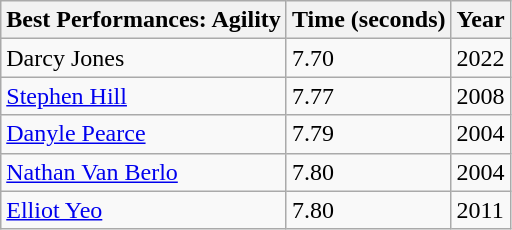<table class="wikitable">
<tr>
<th>Best Performances: Agility</th>
<th>Time (seconds)</th>
<th>Year</th>
</tr>
<tr>
<td>Darcy Jones</td>
<td>7.70</td>
<td>2022</td>
</tr>
<tr>
<td><a href='#'>Stephen Hill</a></td>
<td>7.77</td>
<td>2008</td>
</tr>
<tr>
<td><a href='#'>Danyle Pearce</a></td>
<td>7.79</td>
<td>2004</td>
</tr>
<tr>
<td><a href='#'>Nathan Van Berlo</a></td>
<td>7.80</td>
<td>2004</td>
</tr>
<tr>
<td><a href='#'>Elliot Yeo</a></td>
<td>7.80</td>
<td>2011</td>
</tr>
</table>
